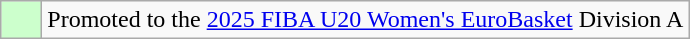<table class="wikitable">
<tr>
<td width=20px bgcolor="#ccffcc"></td>
<td>Promoted to the <a href='#'>2025 FIBA U20 Women's EuroBasket</a> Division A</td>
</tr>
</table>
